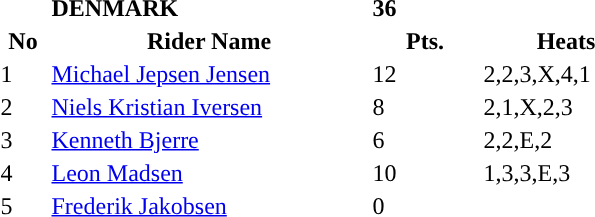<table class="toccolours">
<tr>
<td></td>
<td><strong>DENMARK</strong></td>
<td><strong>36</strong></td>
</tr>
<tr style="background-color:">
<th width=30px>No</th>
<th width=210px>Rider Name</th>
<th width=70px>Pts.</th>
<th width=110px>Heats</th>
</tr>
<tr style="background-color:">
<td>1</td>
<td><a href='#'>Michael Jepsen Jensen</a></td>
<td>12</td>
<td>2,2,3,X,4,1</td>
</tr>
<tr style="background-color:">
<td>2</td>
<td><a href='#'>Niels Kristian Iversen</a></td>
<td>8</td>
<td>2,1,X,2,3</td>
</tr>
<tr style="background-color:">
<td>3</td>
<td><a href='#'>Kenneth Bjerre</a></td>
<td>6</td>
<td>2,2,E,2</td>
</tr>
<tr style="background-color:">
<td>4</td>
<td><a href='#'>Leon Madsen</a></td>
<td>10</td>
<td>1,3,3,E,3</td>
</tr>
<tr style="background-color:">
<td>5</td>
<td><a href='#'>Frederik Jakobsen</a></td>
<td>0</td>
<td></td>
</tr>
</table>
